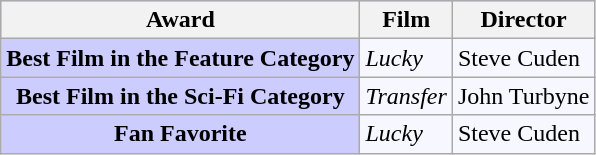<table class="wikitable sortable">
<tr style=background:#ccccff>
<th>Award</th>
<th>Film</th>
<th>Director</th>
</tr>
<tr>
<th style="background: #ccccff;">Best Film in the Feature Category</th>
<td style="background: #f7f8ff; white-space: nowrap;"><em>Lucky</em></td>
<td style="background: #f7f8ff; white-space: nowrap;">Steve Cuden</td>
</tr>
<tr>
<th style="background: #ccccff;">Best Film in the Sci-Fi Category</th>
<td style="background: #f7f8ff; white-space: nowrap;"><em>Transfer</em></td>
<td style="background: #f7f8ff; white-space: nowrap;">John Turbyne</td>
</tr>
<tr>
<th style="background: #ccccff;">Fan Favorite</th>
<td style="background: #f7f8ff; white-space: nowrap;"><em>Lucky</em></td>
<td style="background: #f7f8ff; white-space: nowrap;">Steve Cuden</td>
</tr>
</table>
